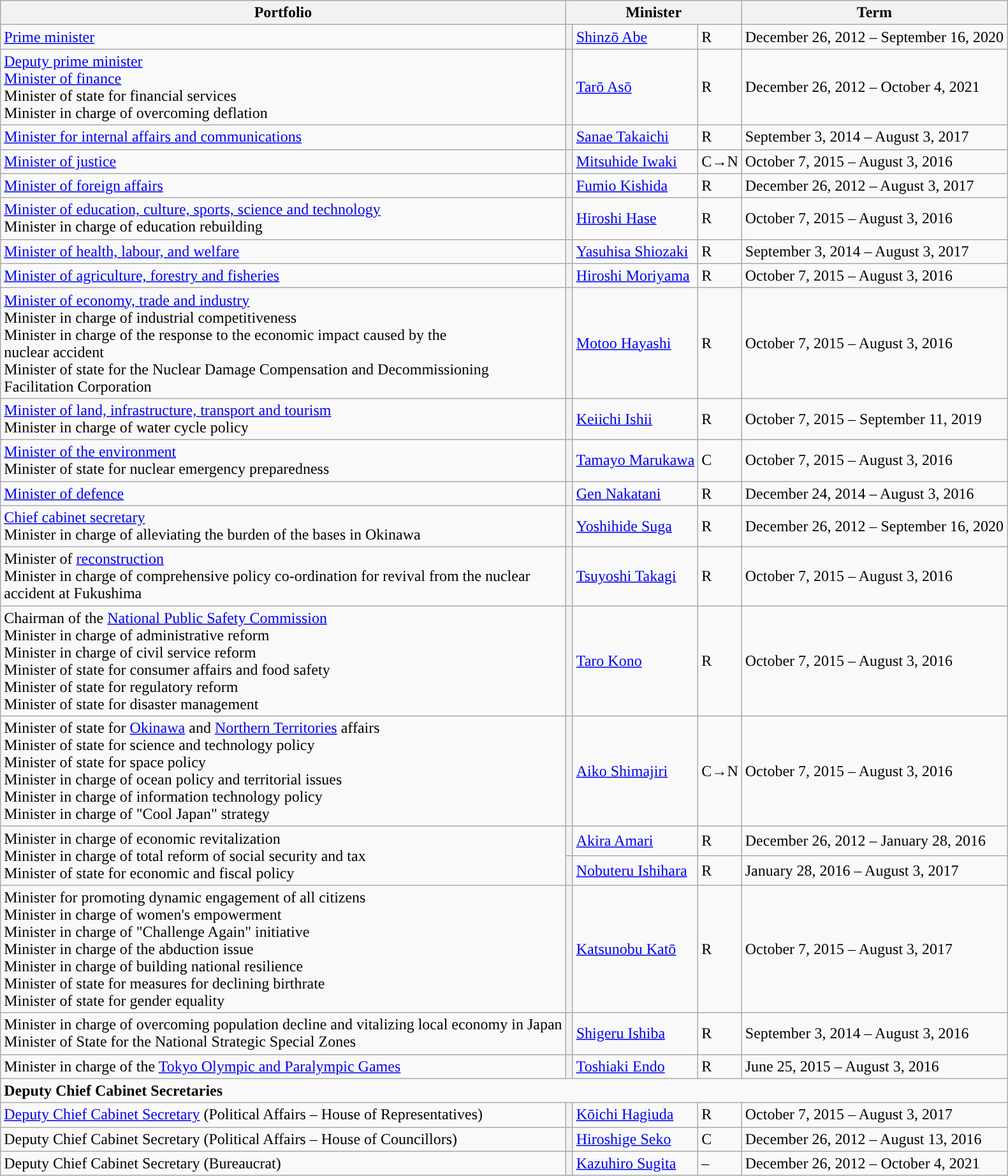<table class="wikitable">
<tr>
<th>Portfolio</th>
<th colspan=3>Minister</th>
<th colspan=2>Term</th>
</tr>
<tr>
<td><a href='#'>Prime minister</a></td>
<th style="color:inherit;background-color: "></th>
<td><a href='#'>Shinzō Abe</a></td>
<td>R</td>
<td>December 26, 2012 – September 16, 2020</td>
</tr>
<tr>
<td><a href='#'>Deputy prime minister</a><br><a href='#'>Minister of finance</a><br>Minister of state for financial services<br>Minister in charge of overcoming deflation</td>
<th style="color:inherit;background-color: "></th>
<td><a href='#'>Tarō Asō</a></td>
<td>R</td>
<td>December 26, 2012 – October 4, 2021</td>
</tr>
<tr>
<td><a href='#'>Minister for internal affairs and communications</a></td>
<th style="color:inherit;background-color: "></th>
<td><a href='#'>Sanae Takaichi</a></td>
<td>R</td>
<td>September 3, 2014 – August 3, 2017</td>
</tr>
<tr>
<td><a href='#'>Minister of justice</a></td>
<th style="color:inherit;background-color: "></th>
<td><a href='#'>Mitsuhide Iwaki</a></td>
<td>C→N</td>
<td>October 7, 2015 – August 3, 2016</td>
</tr>
<tr>
<td><a href='#'>Minister of foreign affairs</a></td>
<th style="color:inherit;background-color: "></th>
<td><a href='#'>Fumio Kishida</a></td>
<td>R</td>
<td>December 26, 2012 – August 3, 2017</td>
</tr>
<tr>
<td><a href='#'>Minister of education, culture, sports, science and technology</a><br>Minister in charge of education rebuilding</td>
<th style="color:inherit;background-color: "></th>
<td><a href='#'>Hiroshi Hase</a></td>
<td>R</td>
<td>October 7, 2015 – August 3, 2016</td>
</tr>
<tr>
<td><a href='#'>Minister of health, labour, and welfare</a></td>
<th style="color:inherit;background-color: "></th>
<td><a href='#'>Yasuhisa Shiozaki</a></td>
<td>R</td>
<td>September 3, 2014 – August 3, 2017</td>
</tr>
<tr>
<td><a href='#'>Minister of agriculture, forestry and fisheries</a></td>
<th style="color:inherit;background-color: "></th>
<td><a href='#'>Hiroshi Moriyama</a></td>
<td>R</td>
<td>October 7, 2015 – August 3, 2016</td>
</tr>
<tr>
<td><a href='#'>Minister of economy, trade and industry</a><br>Minister in charge of industrial competitiveness<br>Minister in charge of the response to the economic impact caused by the<br>nuclear accident<br>Minister of state for the Nuclear Damage Compensation and Decommissioning<br>Facilitation Corporation</td>
<th style="color:inherit;background-color: "></th>
<td><a href='#'>Motoo Hayashi</a></td>
<td>R</td>
<td>October 7, 2015 – August 3, 2016</td>
</tr>
<tr>
<td><a href='#'>Minister of land, infrastructure, transport and tourism</a><br>Minister in charge of water cycle policy</td>
<th style="color:inherit;background-color: "></th>
<td><a href='#'>Keiichi Ishii</a></td>
<td>R</td>
<td>October 7, 2015 – September 11, 2019</td>
</tr>
<tr>
<td><a href='#'>Minister of the environment</a><br>Minister of state for nuclear emergency preparedness</td>
<th style="color:inherit;background-color: "></th>
<td><a href='#'>Tamayo Marukawa</a></td>
<td>C</td>
<td>October 7, 2015 – August 3, 2016</td>
</tr>
<tr>
<td><a href='#'>Minister of defence</a></td>
<th style="color:inherit;background-color: "></th>
<td><a href='#'>Gen Nakatani</a></td>
<td>R</td>
<td>December 24, 2014 – August 3, 2016</td>
</tr>
<tr>
<td><a href='#'>Chief cabinet secretary</a><br>Minister in charge of alleviating the burden of the bases in Okinawa</td>
<th style="color:inherit;background-color: "></th>
<td><a href='#'>Yoshihide Suga</a></td>
<td>R</td>
<td>December 26, 2012 – September 16, 2020</td>
</tr>
<tr>
<td>Minister of <a href='#'>reconstruction</a><br>Minister in charge of comprehensive policy co-ordination for revival from the nuclear<br>accident at Fukushima</td>
<th style="color:inherit;background-color: "></th>
<td><a href='#'>Tsuyoshi Takagi</a></td>
<td>R</td>
<td>October 7, 2015 – August 3, 2016</td>
</tr>
<tr>
<td>Chairman of the <a href='#'>National Public Safety Commission</a><br>Minister in charge of administrative reform<br>Minister in charge of civil service reform<br>Minister of state for consumer affairs and food safety<br>Minister of state for regulatory reform<br>Minister of state for disaster management</td>
<th style="color:inherit;background-color: "></th>
<td><a href='#'>Taro Kono</a></td>
<td>R</td>
<td>October 7, 2015 – August 3, 2016</td>
</tr>
<tr>
<td>Minister of state for <a href='#'>Okinawa</a> and <a href='#'>Northern Territories</a> affairs<br>Minister of state for science and technology policy<br>Minister of state for space policy<br>Minister in charge of ocean policy and territorial issues<br>Minister in charge of information technology policy<br>Minister in charge of "Cool Japan" strategy</td>
<th style="color:inherit;background-color: "></th>
<td><a href='#'>Aiko Shimajiri</a></td>
<td>C→N</td>
<td>October 7, 2015 – August 3, 2016</td>
</tr>
<tr>
<td rowspan=2>Minister in charge of economic revitalization<br>Minister in charge of total reform of social security and tax<br>Minister of state for economic and fiscal policy</td>
<th style="color:inherit;background-color: "></th>
<td><a href='#'>Akira Amari</a></td>
<td>R</td>
<td>December 26, 2012 – January 28, 2016</td>
</tr>
<tr>
<th style="color:inherit;background-color: "></th>
<td><a href='#'>Nobuteru Ishihara</a></td>
<td>R</td>
<td>January 28, 2016 – August 3, 2017</td>
</tr>
<tr>
<td>Minister for promoting dynamic engagement of all citizens<br>Minister in charge of women's empowerment<br>Minister in charge of "Challenge Again" initiative<br>Minister in charge of the abduction issue<br>Minister in charge of building national resilience<br>Minister of state for measures for declining birthrate<br>Minister of state for gender equality</td>
<th style="color:inherit;background-color: "></th>
<td><a href='#'>Katsunobu Katō</a></td>
<td>R</td>
<td>October 7, 2015 – August 3, 2017</td>
</tr>
<tr>
<td>Minister in charge of overcoming population decline and vitalizing local economy in Japan<br>Minister of State for the National Strategic Special Zones</td>
<th style="color:inherit;background-color: "></th>
<td><a href='#'>Shigeru Ishiba</a></td>
<td>R</td>
<td>September 3, 2014 – August 3, 2016</td>
</tr>
<tr>
<td>Minister in charge of the <a href='#'>Tokyo Olympic and Paralympic Games</a></td>
<th style="color:inherit;background-color: "></th>
<td><a href='#'>Toshiaki Endo</a></td>
<td>R</td>
<td>June 25, 2015 – August 3, 2016</td>
</tr>
<tr>
<td colspan=5><strong>Deputy Chief Cabinet Secretaries</strong></td>
</tr>
<tr>
<td><a href='#'>Deputy Chief Cabinet Secretary</a> (Political Affairs – House of Representatives)</td>
<th style="color:inherit;background-color: "></th>
<td><a href='#'>Kōichi Hagiuda</a></td>
<td>R</td>
<td>October 7, 2015 – August 3, 2017</td>
</tr>
<tr>
<td>Deputy Chief Cabinet Secretary (Political Affairs – House of Councillors)</td>
<th style="color:inherit;background-color: "></th>
<td><a href='#'>Hiroshige Seko</a></td>
<td>C</td>
<td>December 26, 2012 – August 13, 2016</td>
</tr>
<tr>
<td>Deputy Chief Cabinet Secretary (Bureaucrat)</td>
<th style="color:inherit;background-color: "></th>
<td><a href='#'>Kazuhiro Sugita</a></td>
<td>–</td>
<td>December 26, 2012 – October 4, 2021</td>
</tr>
</table>
